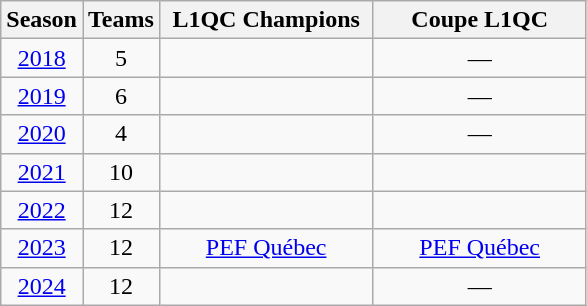<table class="wikitable" style="text-align:center;margin-left:1em;">
<tr>
<th width="40">Season</th>
<th>Teams</th>
<th style="width:135px;">L1QC Champions<br></th>
<th style="width:135px;">Coupe L1QC<br></th>
</tr>
<tr>
<td><a href='#'>2018</a></td>
<td>5</td>
<td></td>
<td>—</td>
</tr>
<tr>
<td><a href='#'>2019</a></td>
<td>6</td>
<td></td>
<td>—</td>
</tr>
<tr>
<td><a href='#'>2020</a></td>
<td>4</td>
<td></td>
<td>—</td>
</tr>
<tr>
<td><a href='#'>2021</a></td>
<td>10</td>
<td></td>
<td></td>
</tr>
<tr>
<td><a href='#'>2022</a></td>
<td>12</td>
<td></td>
<td></td>
</tr>
<tr>
<td><a href='#'>2023</a></td>
<td>12</td>
<td><a href='#'>PEF Québec</a></td>
<td><a href='#'>PEF Québec</a></td>
</tr>
<tr>
<td><a href='#'>2024</a></td>
<td>12</td>
<td></td>
<td>—</td>
</tr>
</table>
